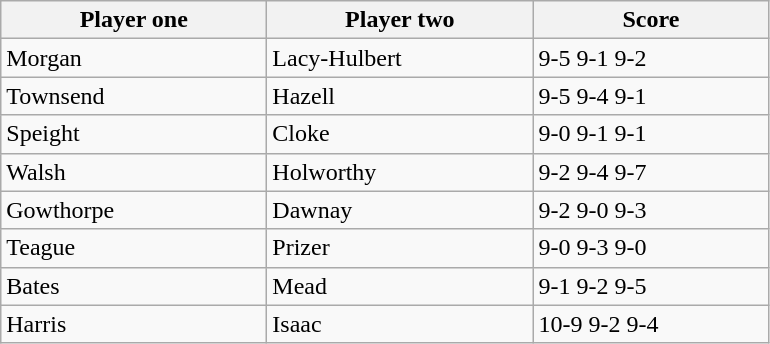<table class="wikitable">
<tr>
<th width=170>Player one</th>
<th width=170>Player two</th>
<th width=150>Score</th>
</tr>
<tr>
<td> Morgan</td>
<td> Lacy-Hulbert</td>
<td>9-5 9-1 9-2</td>
</tr>
<tr>
<td> Townsend</td>
<td> Hazell</td>
<td>9-5 9-4 9-1</td>
</tr>
<tr>
<td> Speight</td>
<td> Cloke</td>
<td>9-0 9-1 9-1</td>
</tr>
<tr>
<td> Walsh</td>
<td> Holworthy</td>
<td>9-2 9-4 9-7</td>
</tr>
<tr>
<td> Gowthorpe</td>
<td> Dawnay</td>
<td>9-2 9-0 9-3</td>
</tr>
<tr>
<td> Teague</td>
<td> Prizer</td>
<td>9-0 9-3 9-0</td>
</tr>
<tr>
<td> Bates</td>
<td> Mead</td>
<td>9-1 9-2 9-5</td>
</tr>
<tr>
<td> Harris</td>
<td> Isaac</td>
<td>10-9 9-2 9-4</td>
</tr>
</table>
